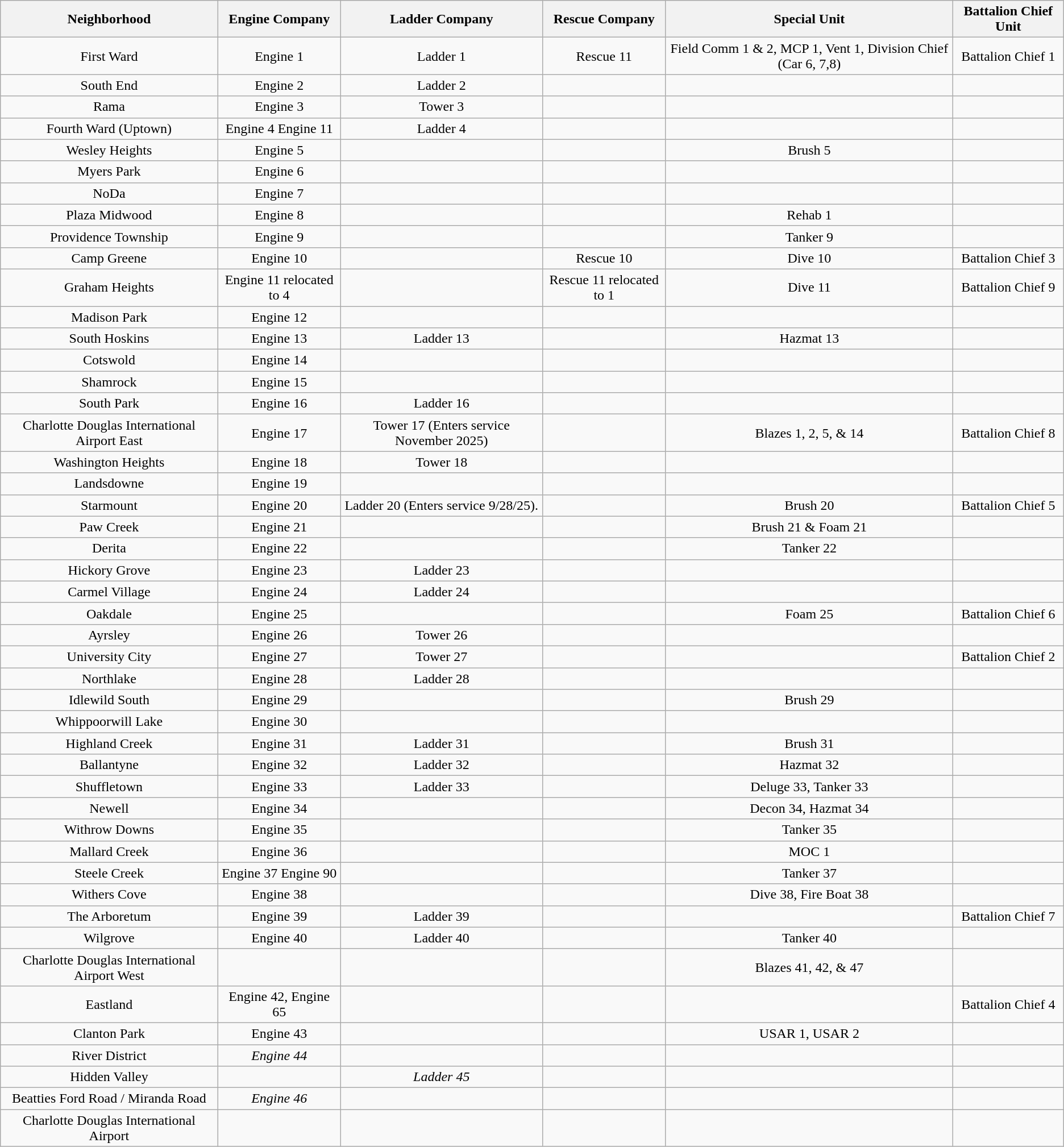<table class=wikitable style="text-align:center;">
<tr>
<th>Neighborhood</th>
<th>Engine Company</th>
<th>Ladder Company</th>
<th>Rescue Company</th>
<th>Special Unit</th>
<th>Battalion Chief Unit</th>
</tr>
<tr>
<td>First Ward</td>
<td>Engine 1</td>
<td>Ladder 1</td>
<td>Rescue 11</td>
<td>Field Comm 1 & 2, MCP 1, Vent 1, Division Chief (Car 6, 7,8)</td>
<td>Battalion Chief 1</td>
</tr>
<tr>
<td>South End</td>
<td>Engine 2</td>
<td>Ladder 2</td>
<td></td>
<td></td>
<td></td>
</tr>
<tr>
<td>Rama</td>
<td>Engine 3</td>
<td>Tower 3</td>
<td></td>
<td></td>
<td></td>
</tr>
<tr>
<td>Fourth Ward (Uptown)</td>
<td>Engine 4 Engine 11</td>
<td>Ladder 4</td>
<td></td>
<td></td>
<td></td>
</tr>
<tr>
<td>Wesley Heights</td>
<td>Engine 5</td>
<td></td>
<td></td>
<td>Brush 5</td>
<td></td>
</tr>
<tr>
<td>Myers Park</td>
<td>Engine 6</td>
<td></td>
<td></td>
<td></td>
<td></td>
</tr>
<tr>
<td>NoDa</td>
<td>Engine 7</td>
<td></td>
<td></td>
<td></td>
<td></td>
</tr>
<tr>
<td>Plaza Midwood</td>
<td>Engine 8</td>
<td></td>
<td></td>
<td>Rehab 1</td>
<td></td>
</tr>
<tr>
<td>Providence Township</td>
<td>Engine 9</td>
<td></td>
<td></td>
<td>Tanker 9</td>
<td></td>
</tr>
<tr>
<td>Camp Greene</td>
<td>Engine 10</td>
<td></td>
<td>Rescue 10</td>
<td>Dive 10</td>
<td>Battalion Chief 3</td>
</tr>
<tr>
<td>Graham Heights</td>
<td>Engine 11 relocated to 4</td>
<td></td>
<td>Rescue 11 relocated to 1</td>
<td>Dive 11</td>
<td>Battalion Chief 9</td>
</tr>
<tr>
<td>Madison Park</td>
<td>Engine 12</td>
<td></td>
<td></td>
<td></td>
<td></td>
</tr>
<tr>
<td>South Hoskins</td>
<td>Engine 13</td>
<td>Ladder 13</td>
<td></td>
<td>Hazmat 13</td>
<td></td>
</tr>
<tr>
<td>Cotswold</td>
<td>Engine 14</td>
<td></td>
<td></td>
<td></td>
<td></td>
</tr>
<tr>
<td>Shamrock</td>
<td>Engine 15</td>
<td></td>
<td></td>
<td></td>
<td></td>
</tr>
<tr>
<td>South Park</td>
<td>Engine 16</td>
<td>Ladder 16</td>
<td></td>
<td></td>
<td></td>
</tr>
<tr>
<td>Charlotte Douglas International Airport East</td>
<td>Engine 17</td>
<td>Tower 17 (Enters service November 2025)</td>
<td></td>
<td>Blazes 1, 2, 5, & 14</td>
<td>Battalion Chief 8</td>
</tr>
<tr>
<td>Washington Heights</td>
<td>Engine 18</td>
<td>Tower 18</td>
<td></td>
<td></td>
<td></td>
</tr>
<tr>
<td>Landsdowne</td>
<td>Engine 19</td>
<td></td>
<td></td>
<td></td>
<td></td>
</tr>
<tr>
<td>Starmount</td>
<td>Engine 20</td>
<td>Ladder 20 (Enters service 9/28/25).</td>
<td></td>
<td>Brush 20</td>
<td>Battalion Chief 5</td>
</tr>
<tr>
<td>Paw Creek</td>
<td>Engine 21</td>
<td></td>
<td></td>
<td>Brush 21 & Foam 21</td>
<td></td>
</tr>
<tr>
<td>Derita</td>
<td>Engine 22</td>
<td></td>
<td></td>
<td>Tanker 22</td>
<td></td>
</tr>
<tr>
<td>Hickory Grove</td>
<td>Engine 23</td>
<td>Ladder 23</td>
<td></td>
<td></td>
<td></td>
</tr>
<tr>
<td>Carmel Village</td>
<td>Engine 24</td>
<td>Ladder 24</td>
<td></td>
<td></td>
<td></td>
</tr>
<tr>
<td>Oakdale</td>
<td>Engine 25</td>
<td></td>
<td></td>
<td>Foam 25</td>
<td>Battalion Chief 6</td>
</tr>
<tr>
<td>Ayrsley</td>
<td>Engine 26</td>
<td>Tower 26</td>
<td></td>
<td></td>
<td></td>
</tr>
<tr>
<td>University City</td>
<td>Engine 27</td>
<td>Tower 27</td>
<td></td>
<td></td>
<td>Battalion Chief 2</td>
</tr>
<tr>
<td>Northlake</td>
<td>Engine 28</td>
<td>Ladder 28</td>
<td></td>
<td></td>
<td></td>
</tr>
<tr>
<td>Idlewild South</td>
<td>Engine 29</td>
<td></td>
<td></td>
<td>Brush 29</td>
<td></td>
</tr>
<tr>
<td>Whippoorwill Lake</td>
<td>Engine 30</td>
<td></td>
<td></td>
<td></td>
<td></td>
</tr>
<tr>
<td>Highland Creek</td>
<td>Engine 31</td>
<td>Ladder 31</td>
<td></td>
<td>Brush 31</td>
<td></td>
</tr>
<tr>
<td>Ballantyne</td>
<td>Engine 32</td>
<td>Ladder 32</td>
<td></td>
<td>Hazmat 32</td>
<td></td>
</tr>
<tr>
<td>Shuffletown</td>
<td>Engine 33</td>
<td>Ladder 33</td>
<td></td>
<td>Deluge 33, Tanker 33</td>
<td></td>
</tr>
<tr>
<td>Newell</td>
<td>Engine 34</td>
<td></td>
<td></td>
<td>Decon 34, Hazmat 34</td>
<td></td>
</tr>
<tr>
<td>Withrow Downs</td>
<td>Engine 35</td>
<td></td>
<td></td>
<td>Tanker 35</td>
<td></td>
</tr>
<tr>
<td>Mallard Creek</td>
<td>Engine 36</td>
<td></td>
<td></td>
<td>MOC 1</td>
<td></td>
</tr>
<tr>
<td>Steele Creek</td>
<td>Engine 37 Engine 90</td>
<td></td>
<td></td>
<td>Tanker 37</td>
<td></td>
</tr>
<tr>
<td>Withers Cove</td>
<td>Engine 38</td>
<td></td>
<td></td>
<td>Dive 38, Fire Boat 38</td>
<td></td>
</tr>
<tr>
<td>The Arboretum</td>
<td>Engine 39</td>
<td>Ladder 39</td>
<td></td>
<td></td>
<td>Battalion Chief 7</td>
</tr>
<tr>
<td>Wilgrove</td>
<td>Engine 40</td>
<td>Ladder 40</td>
<td></td>
<td>Tanker 40</td>
<td></td>
</tr>
<tr>
<td>Charlotte Douglas International Airport West</td>
<td></td>
<td></td>
<td></td>
<td>Blazes 41, 42, & 47</td>
<td></td>
</tr>
<tr>
<td>Eastland</td>
<td>Engine 42, Engine 65</td>
<td></td>
<td></td>
<td></td>
<td>Battalion Chief 4</td>
</tr>
<tr>
<td>Clanton Park</td>
<td>Engine 43</td>
<td></td>
<td></td>
<td>USAR 1, USAR 2</td>
<td></td>
</tr>
<tr>
<td>River District</td>
<td><em>Engine 44</em></td>
<td></td>
<td></td>
<td></td>
</tr>
<tr>
<td>Hidden Valley</td>
<td></td>
<td><em>Ladder 45</em></td>
<td></td>
<td></td>
<td></td>
</tr>
<tr>
<td>Beatties Ford Road / Miranda Road</td>
<td><em>Engine 46</em></td>
<td></td>
<td></td>
<td></td>
<td></td>
</tr>
<tr>
<td>Charlotte Douglas International Airport</td>
<td></td>
<td></td>
<td></td>
<td></td>
<td></td>
</tr>
</table>
